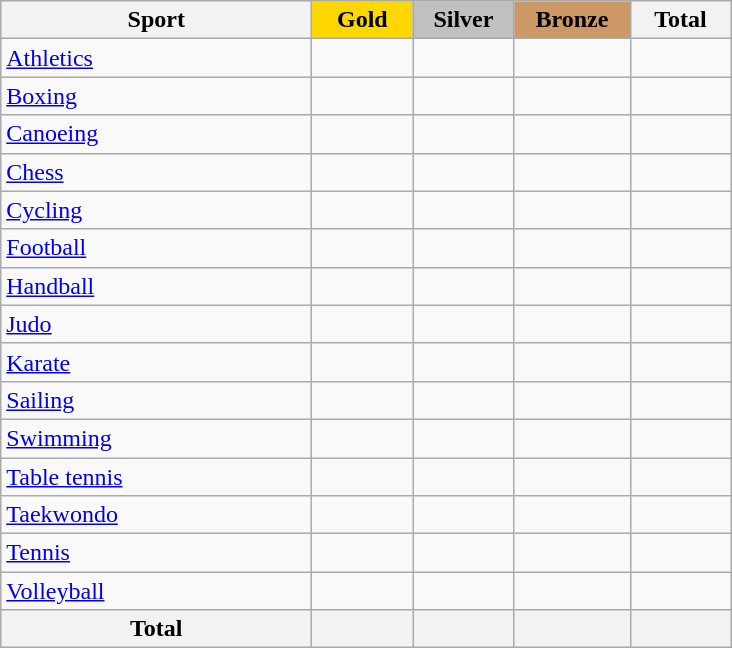<table class="wikitable sortable" style="text-align:center;">
<tr>
<th width=200>Sport</th>
<td bgcolor=gold width=60><strong>Gold</strong></td>
<td bgcolor=silver width=60><strong>Silver</strong></td>
<td bgcolor=#cc9966 width=70><strong>Bronze</strong></td>
<th width=60>Total</th>
</tr>
<tr>
<td align=left> <a href='#'>Athletics</a></td>
<td></td>
<td></td>
<td></td>
<td></td>
</tr>
<tr>
<td align=left> <a href='#'>Boxing</a></td>
<td></td>
<td></td>
<td></td>
<td></td>
</tr>
<tr>
<td align=left> <a href='#'>Canoeing</a></td>
<td></td>
<td></td>
<td></td>
<td></td>
</tr>
<tr>
<td align=left> <a href='#'>Chess</a></td>
<td></td>
<td></td>
<td></td>
<td></td>
</tr>
<tr>
<td align=left> <a href='#'>Cycling</a></td>
<td></td>
<td></td>
<td></td>
<td></td>
</tr>
<tr>
<td align=left> <a href='#'>Football</a></td>
<td></td>
<td></td>
<td></td>
<td></td>
</tr>
<tr>
<td align=left> <a href='#'>Handball</a></td>
<td></td>
<td></td>
<td></td>
<td></td>
</tr>
<tr>
<td align=left> <a href='#'>Judo</a></td>
<td></td>
<td></td>
<td></td>
<td></td>
</tr>
<tr>
<td align=left> <a href='#'>Karate</a></td>
<td></td>
<td></td>
<td></td>
<td></td>
</tr>
<tr>
<td align=left> <a href='#'>Sailing</a></td>
<td></td>
<td></td>
<td></td>
<td></td>
</tr>
<tr>
<td align=left> <a href='#'>Swimming</a></td>
<td></td>
<td></td>
<td></td>
<td></td>
</tr>
<tr>
<td align=left> <a href='#'>Table tennis</a></td>
<td></td>
<td></td>
<td></td>
<td></td>
</tr>
<tr>
<td align=left> <a href='#'>Taekwondo</a></td>
<td></td>
<td></td>
<td></td>
<td></td>
</tr>
<tr>
<td align=left> <a href='#'>Tennis</a></td>
<td></td>
<td></td>
<td></td>
<td></td>
</tr>
<tr>
<td align=left> <a href='#'>Volleyball</a></td>
<td></td>
<td></td>
<td></td>
<td></td>
</tr>
<tr>
<th>Total</th>
<th></th>
<th></th>
<th></th>
<th></th>
</tr>
</table>
